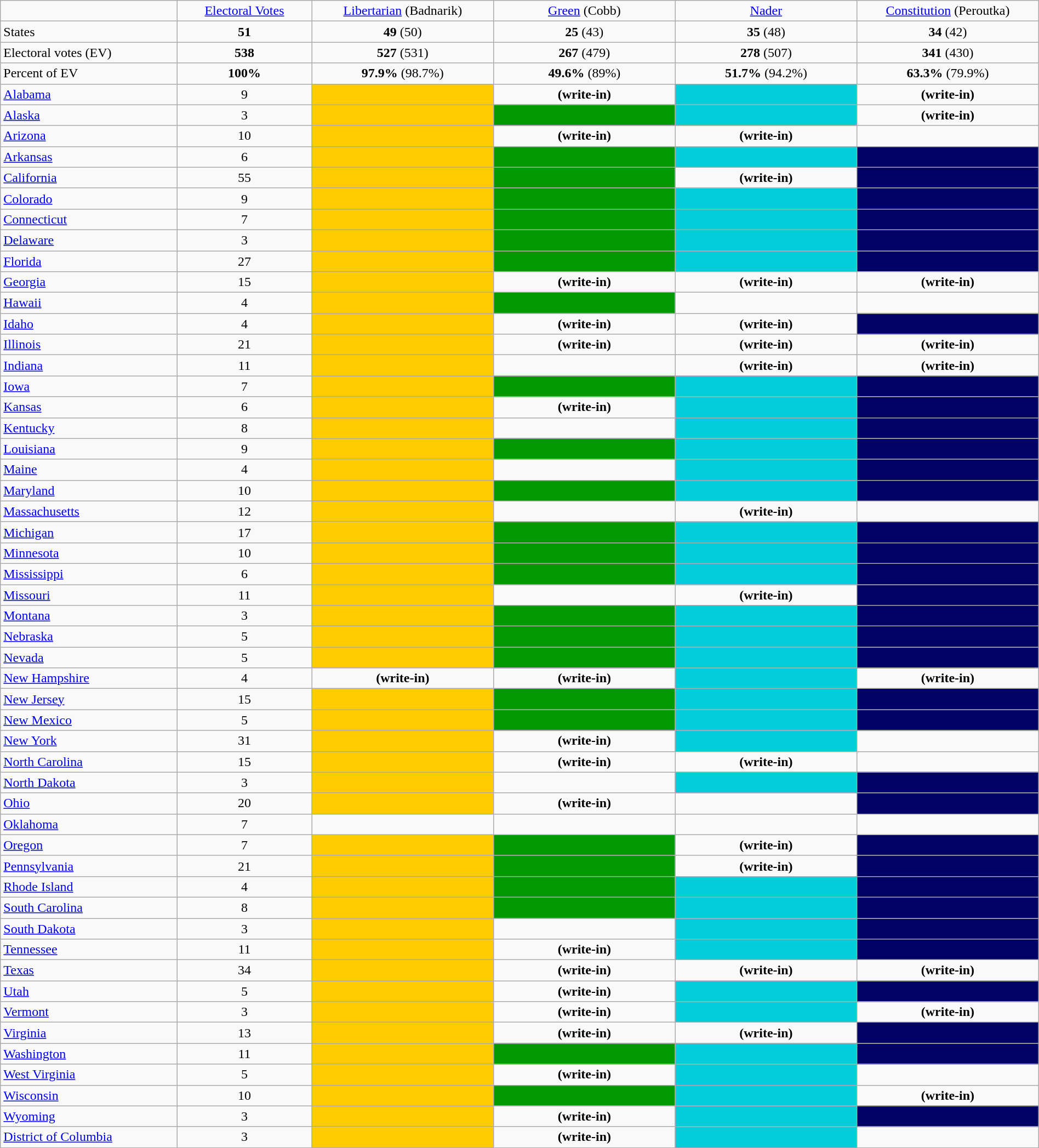<table class=wikitable style="width: 100%;">
<tr>
<td width="17%"> </td>
<td width="13%" align=center><a href='#'>Electoral Votes</a></td>
<td width="17.5%" align=center><a href='#'>Libertarian</a> (Badnarik)</td>
<td width="17.5%" align=center><a href='#'>Green</a> (Cobb)</td>
<td width="17.5%" align=center><a href='#'>Nader</a></td>
<td width="17.5%" align=center><a href='#'>Constitution</a> (Peroutka)</td>
</tr>
<tr>
<td>States</td>
<td align=center><strong>51</strong></td>
<td align=center><strong>49</strong> (50)</td>
<td align=center><strong>25</strong> (43)</td>
<td align=center><strong>35</strong> (48)</td>
<td align=center><strong>34</strong> (42)</td>
</tr>
<tr>
<td>Electoral votes (EV)</td>
<td align=center><strong>538</strong></td>
<td align=center><strong>527</strong> (531)</td>
<td align=center><strong>267</strong> (479)</td>
<td align=center><strong>278</strong> (507)</td>
<td align=center><strong>341</strong> (430)</td>
</tr>
<tr>
<td>Percent of EV</td>
<td align=center><strong>100%</strong></td>
<td align=center><strong>97.9%</strong> (98.7%)</td>
<td align=center><strong>49.6%</strong> (89%)</td>
<td align=center><strong>51.7%</strong> (94.2%)</td>
<td align=center><strong>63.3%</strong> (79.9%)</td>
</tr>
<tr>
<td><a href='#'>Alabama</a></td>
<td align=center>9</td>
<td bgcolor=#FFCC00> </td>
<td color=#009900 align=center><strong>(write-in)</strong></td>
<td bgcolor=#02CEDA> </td>
<td color=#000066 align=center><strong>(write-in)</strong></td>
</tr>
<tr>
<td><a href='#'>Alaska</a></td>
<td align=center>3</td>
<td bgcolor=#FFCC00> </td>
<td bgcolor=#009900> </td>
<td bgcolor=#02CEDA> </td>
<td color=#000066 align=center><strong>(write-in)</strong></td>
</tr>
<tr>
<td><a href='#'>Arizona</a></td>
<td align=center>10</td>
<td bgcolor=#FFCC00> </td>
<td color=#009900 align=center><strong>(write-in)</strong></td>
<td color=#02CEDA align=center><strong>(write-in)</strong></td>
<td></td>
</tr>
<tr>
<td><a href='#'>Arkansas</a></td>
<td align=center>6</td>
<td bgcolor=#FFCC00> </td>
<td bgcolor=#009900> </td>
<td bgcolor=#02CEDA> </td>
<td bgcolor=#000066> </td>
</tr>
<tr>
<td><a href='#'>California</a></td>
<td align=center>55</td>
<td bgcolor=#FFCC00> </td>
<td bgcolor=#009900> </td>
<td color=#02CEDA align=center><strong>(write-in)</strong></td>
<td bgcolor=#000066> </td>
</tr>
<tr>
<td><a href='#'>Colorado</a></td>
<td align=center>9</td>
<td bgcolor=#FFCC00> </td>
<td bgcolor=#009900> </td>
<td bgcolor=#02CEDA> </td>
<td bgcolor=#000066> </td>
</tr>
<tr>
<td><a href='#'>Connecticut</a></td>
<td align=center>7</td>
<td bgcolor=#FFCC00> </td>
<td bgcolor=#009900> </td>
<td bgcolor=#02CEDA> </td>
<td bgcolor=#000066> </td>
</tr>
<tr>
<td><a href='#'>Delaware</a></td>
<td align=center>3</td>
<td bgcolor=#FFCC00> </td>
<td bgcolor=#009900> </td>
<td bgcolor=#02CEDA> </td>
<td bgcolor=#000066> </td>
</tr>
<tr>
<td><a href='#'>Florida</a></td>
<td align=center>27</td>
<td bgcolor=#FFCC00> </td>
<td bgcolor=#009900> </td>
<td bgcolor=#02CEDA> </td>
<td bgcolor=#000066> </td>
</tr>
<tr>
<td><a href='#'>Georgia</a></td>
<td align=center>15</td>
<td bgcolor=#FFCC00> </td>
<td color=#009900 align=center><strong>(write-in)</strong></td>
<td color=#02CEDA align=center><strong>(write-in)</strong></td>
<td color=#000066 align=center><strong>(write-in)</strong></td>
</tr>
<tr>
<td><a href='#'>Hawaii</a></td>
<td align=center>4</td>
<td bgcolor=#FFCC00> </td>
<td bgcolor=#009900> </td>
<td></td>
<td></td>
</tr>
<tr>
<td><a href='#'>Idaho</a></td>
<td align=center>4</td>
<td bgcolor=#FFCC00> </td>
<td color=#009900 align=center><strong>(write-in)</strong></td>
<td color=#02CEDA align=center><strong>(write-in)</strong></td>
<td bgcolor=#000066> </td>
</tr>
<tr>
<td><a href='#'>Illinois</a></td>
<td align=center>21</td>
<td bgcolor=#FFCC00> </td>
<td color=#009900 align=center><strong>(write-in)</strong></td>
<td color=#02CEDA align=center><strong>(write-in)</strong></td>
<td color=#000066 align=center><strong>(write-in)</strong></td>
</tr>
<tr>
<td><a href='#'>Indiana</a></td>
<td align=center>11</td>
<td bgcolor=#FFCC00> </td>
<td></td>
<td color=#02CEDA align=center><strong>(write-in)</strong></td>
<td color=#000066 align=center><strong>(write-in)</strong></td>
</tr>
<tr>
<td><a href='#'>Iowa</a></td>
<td align=center>7</td>
<td bgcolor=#FFCC00> </td>
<td bgcolor=#009900> </td>
<td bgcolor=#02CEDA> </td>
<td bgcolor=#000066> </td>
</tr>
<tr>
<td><a href='#'>Kansas</a></td>
<td align=center>6</td>
<td bgcolor=#FFCC00> </td>
<td color=#009900 align=center><strong>(write-in)</strong></td>
<td bgcolor=#02CEDA> </td>
<td bgcolor=#000066> </td>
</tr>
<tr>
<td><a href='#'>Kentucky</a></td>
<td align=center>8</td>
<td bgcolor=#FFCC00> </td>
<td></td>
<td bgcolor=#02CEDA> </td>
<td bgcolor=#000066> </td>
</tr>
<tr>
<td><a href='#'>Louisiana</a></td>
<td align=center>9</td>
<td bgcolor=#FFCC00> </td>
<td bgcolor=#009900> </td>
<td bgcolor=#02CEDA> </td>
<td bgcolor=#000066> </td>
</tr>
<tr>
<td><a href='#'>Maine</a></td>
<td align=center>4</td>
<td bgcolor=#FFCC00> </td>
<td></td>
<td bgcolor=#02CEDA> </td>
<td bgcolor=#000066> </td>
</tr>
<tr>
<td><a href='#'>Maryland</a></td>
<td align=center>10</td>
<td bgcolor=#FFCC00> </td>
<td bgcolor=#009900> </td>
<td bgcolor=#02CEDA> </td>
<td bgcolor=#000066> </td>
</tr>
<tr>
<td><a href='#'>Massachusetts</a></td>
<td align=center>12</td>
<td bgcolor=#FFCC00> </td>
<td></td>
<td color=#02CEDA align=center><strong>(write-in)</strong></td>
<td></td>
</tr>
<tr>
<td><a href='#'>Michigan</a></td>
<td align=center>17</td>
<td bgcolor=#FFCC00> </td>
<td bgcolor=#009900> </td>
<td bgcolor=#02CEDA> </td>
<td bgcolor=#000066> </td>
</tr>
<tr>
<td><a href='#'>Minnesota</a></td>
<td align=center>10</td>
<td bgcolor=#FFCC00> </td>
<td bgcolor=#009900> </td>
<td bgcolor=#02CEDA> </td>
<td bgcolor=#000066> </td>
</tr>
<tr>
<td><a href='#'>Mississippi</a></td>
<td align=center>6</td>
<td bgcolor=#FFCC00> </td>
<td bgcolor=#009900> </td>
<td bgcolor=#02CEDA> </td>
<td bgcolor=#000066> </td>
</tr>
<tr>
<td><a href='#'>Missouri</a></td>
<td align=center>11</td>
<td bgcolor=#FFCC00> </td>
<td></td>
<td color=#02CEDA align=center><strong>(write-in)</strong></td>
<td bgcolor=#000066> </td>
</tr>
<tr>
<td><a href='#'>Montana</a></td>
<td align=center>3</td>
<td bgcolor=#FFCC00> </td>
<td bgcolor=#009900> </td>
<td bgcolor=#02CEDA> </td>
<td bgcolor=#000066> </td>
</tr>
<tr>
<td><a href='#'>Nebraska</a></td>
<td align=center>5</td>
<td bgcolor=#FFCC00> </td>
<td bgcolor=#009900> </td>
<td bgcolor=#02CEDA> </td>
<td bgcolor=#000066> </td>
</tr>
<tr>
<td><a href='#'>Nevada</a></td>
<td align=center>5</td>
<td bgcolor=#FFCC00> </td>
<td bgcolor=#009900> </td>
<td bgcolor=#02CEDA> </td>
<td bgcolor=#000066> </td>
</tr>
<tr>
<td><a href='#'>New Hampshire</a></td>
<td align=center>4</td>
<td color=#FFCC00 align=center><strong>(write-in)</strong></td>
<td color=#009900 align=center><strong>(write-in)</strong></td>
<td bgcolor=#02CEDA> </td>
<td color=#000066 align=center><strong>(write-in)</strong></td>
</tr>
<tr>
<td><a href='#'>New Jersey</a></td>
<td align=center>15</td>
<td bgcolor=#FFCC00> </td>
<td bgcolor=#009900> </td>
<td bgcolor=#02CEDA> </td>
<td bgcolor=#000066> </td>
</tr>
<tr>
<td><a href='#'>New Mexico</a></td>
<td align=center>5</td>
<td bgcolor=#FFCC00> </td>
<td bgcolor=#009900> </td>
<td bgcolor=#02CEDA> </td>
<td bgcolor=#000066> </td>
</tr>
<tr>
<td><a href='#'>New York</a></td>
<td align=center>31</td>
<td bgcolor=#FFCC00> </td>
<td color=#009900 align=center><strong>(write-in)</strong></td>
<td bgcolor=#02CEDA> </td>
<td></td>
</tr>
<tr>
<td><a href='#'>North Carolina</a></td>
<td align=center>15</td>
<td bgcolor=#FFCC00> </td>
<td color=#009900 align=center><strong>(write-in)</strong></td>
<td color=#02CEDA align=center><strong>(write-in)</strong></td>
<td></td>
</tr>
<tr>
<td><a href='#'>North Dakota</a></td>
<td align=center>3</td>
<td bgcolor=#FFCC00> </td>
<td></td>
<td bgcolor=#02CEDA> </td>
<td bgcolor=#000066> </td>
</tr>
<tr>
<td><a href='#'>Ohio</a></td>
<td align=center>20</td>
<td bgcolor=#FFCC00> </td>
<td color=#009900 align=center><strong>(write-in)</strong></td>
<td></td>
<td bgcolor=#000066> </td>
</tr>
<tr>
<td><a href='#'>Oklahoma</a></td>
<td align=center>7</td>
<td></td>
<td></td>
<td></td>
<td></td>
</tr>
<tr>
<td><a href='#'>Oregon</a></td>
<td align=center>7</td>
<td bgcolor=#FFCC00> </td>
<td bgcolor=#009900> </td>
<td color=#02CEDA align=center><strong>(write-in)</strong></td>
<td bgcolor=#000066> </td>
</tr>
<tr>
<td><a href='#'>Pennsylvania</a></td>
<td align=center>21</td>
<td bgcolor=#FFCC00> </td>
<td bgcolor=#009900> </td>
<td color=#02CEDA align=center><strong>(write-in)</strong></td>
<td bgcolor=#000066> </td>
</tr>
<tr>
<td><a href='#'>Rhode Island</a></td>
<td align=center>4</td>
<td bgcolor=#FFCC00> </td>
<td bgcolor=#009900> </td>
<td bgcolor=#02CEDA> </td>
<td bgcolor=#000066> </td>
</tr>
<tr>
<td><a href='#'>South Carolina</a></td>
<td align=center>8</td>
<td bgcolor=#FFCC00> </td>
<td bgcolor=#009900> </td>
<td bgcolor=#02CEDA> </td>
<td bgcolor=#000066> </td>
</tr>
<tr>
<td><a href='#'>South Dakota</a></td>
<td align=center>3</td>
<td bgcolor=#FFCC00> </td>
<td></td>
<td bgcolor=#02CEDA> </td>
<td bgcolor=#000066> </td>
</tr>
<tr>
<td><a href='#'>Tennessee</a></td>
<td align=center>11</td>
<td bgcolor=#FFCC00> </td>
<td color=#009900 align=center><strong>(write-in)</strong></td>
<td bgcolor=#02CEDA> </td>
<td bgcolor=#000066> </td>
</tr>
<tr>
<td><a href='#'>Texas</a></td>
<td align=center>34</td>
<td bgcolor=#FFCC00> </td>
<td color=#009900 align=center><strong>(write-in)</strong></td>
<td color=#02CEDA align=center><strong>(write-in)</strong></td>
<td color=#000066 align=center><strong>(write-in)</strong></td>
</tr>
<tr>
<td><a href='#'>Utah</a></td>
<td align=center>5</td>
<td bgcolor=#FFCC00> </td>
<td color=#009900 align=center><strong>(write-in)</strong></td>
<td bgcolor=#02CEDA> </td>
<td bgcolor=#000066> </td>
</tr>
<tr>
<td><a href='#'>Vermont</a></td>
<td align=center>3</td>
<td bgcolor=#FFCC00> </td>
<td color=#009900 align=center><strong>(write-in)</strong></td>
<td bgcolor=#02CEDA> </td>
<td color=#000066 align=center><strong>(write-in)</strong></td>
</tr>
<tr>
<td><a href='#'>Virginia</a></td>
<td align=center>13</td>
<td bgcolor=#FFCC00> </td>
<td color=#009900 align=center><strong>(write-in)</strong></td>
<td color=#02CEDA align=center><strong>(write-in)</strong></td>
<td bgcolor=#000066> </td>
</tr>
<tr>
<td><a href='#'>Washington</a></td>
<td align=center>11</td>
<td bgcolor=#FFCC00> </td>
<td bgcolor=#009900> </td>
<td bgcolor=#02CEDA> </td>
<td bgcolor=#000066> </td>
</tr>
<tr>
<td><a href='#'>West Virginia</a></td>
<td align=center>5</td>
<td bgcolor=#FFCC00> </td>
<td color=#009900 align=center><strong>(write-in)</strong></td>
<td bgcolor=#02CEDA> </td>
<td></td>
</tr>
<tr>
<td><a href='#'>Wisconsin</a></td>
<td align=center>10</td>
<td bgcolor=#FFCC00> </td>
<td bgcolor=#009900> </td>
<td bgcolor=#02CEDA> </td>
<td color=#000066 align=center><strong>(write-in)</strong></td>
</tr>
<tr>
<td><a href='#'>Wyoming</a></td>
<td align=center>3</td>
<td bgcolor=#FFCC00> </td>
<td color=#009900 align=center><strong>(write-in)</strong></td>
<td bgcolor=#02CEDA> </td>
<td bgcolor=#000066> </td>
</tr>
<tr>
<td><a href='#'>District of Columbia</a></td>
<td align=center>3</td>
<td bgcolor=#FFCC00> </td>
<td color=#009900 align=center><strong>(write-in)</strong></td>
<td bgcolor=#02CEDA> </td>
<td></td>
</tr>
</table>
